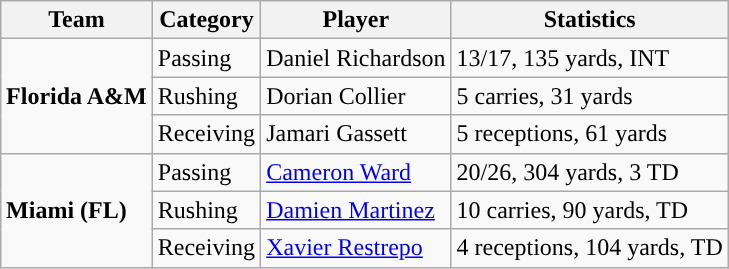<table class="wikitable" style="float: right;">
<tr>
<th>Team</th>
<th>Category</th>
<th>Player</th>
<th>Statistics</th>
</tr>
<tr>
<td rowspan=3><strong>Florida A&M</strong></td>
<td>Passing</td>
<td>Daniel Richardson</td>
<td>13/17, 135 yards, INT</td>
</tr>
<tr>
<td>Rushing</td>
<td>Dorian Collier</td>
<td>5 carries, 31 yards</td>
</tr>
<tr>
<td>Receiving</td>
<td>Jamari Gassett</td>
<td>5 receptions, 61 yards</td>
</tr>
<tr>
<td rowspan=3><strong>Miami (FL)</strong></td>
<td>Passing</td>
<td><a href='#'>Cameron Ward</a></td>
<td>20/26, 304 yards, 3 TD</td>
</tr>
<tr>
<td>Rushing</td>
<td><a href='#'>Damien Martinez</a></td>
<td>10 carries, 90 yards, TD</td>
</tr>
<tr>
<td>Receiving</td>
<td><a href='#'>Xavier Restrepo</a></td>
<td>4 receptions, 104 yards, TD</td>
</tr>
</table>
